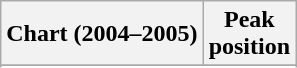<table class="wikitable sortable plainrowheaders">
<tr>
<th>Chart (2004–2005)</th>
<th>Peak<br>position</th>
</tr>
<tr>
</tr>
<tr>
</tr>
<tr>
</tr>
<tr>
</tr>
<tr>
</tr>
<tr>
</tr>
</table>
